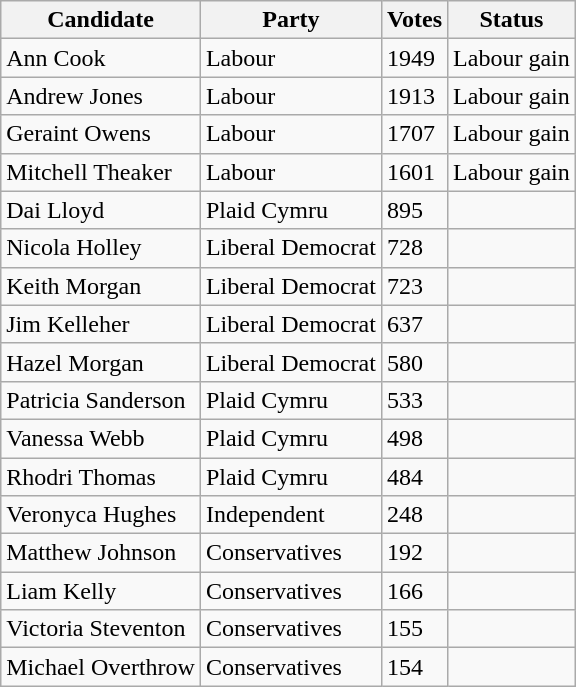<table class="wikitable sortable">
<tr>
<th>Candidate</th>
<th>Party</th>
<th>Votes</th>
<th>Status</th>
</tr>
<tr>
<td>Ann Cook</td>
<td>Labour</td>
<td>1949</td>
<td>Labour gain</td>
</tr>
<tr>
<td>Andrew Jones</td>
<td>Labour</td>
<td>1913</td>
<td>Labour gain</td>
</tr>
<tr>
<td>Geraint Owens</td>
<td>Labour</td>
<td>1707</td>
<td>Labour gain</td>
</tr>
<tr>
<td>Mitchell Theaker</td>
<td>Labour</td>
<td>1601</td>
<td>Labour gain</td>
</tr>
<tr>
<td>Dai Lloyd</td>
<td>Plaid Cymru</td>
<td>895</td>
<td></td>
</tr>
<tr>
<td>Nicola Holley</td>
<td>Liberal Democrat</td>
<td>728</td>
<td></td>
</tr>
<tr>
<td>Keith Morgan</td>
<td>Liberal Democrat</td>
<td>723</td>
<td></td>
</tr>
<tr>
<td>Jim Kelleher</td>
<td>Liberal Democrat</td>
<td>637</td>
<td></td>
</tr>
<tr>
<td>Hazel Morgan</td>
<td>Liberal Democrat</td>
<td>580</td>
<td></td>
</tr>
<tr>
<td>Patricia Sanderson</td>
<td>Plaid Cymru</td>
<td>533</td>
<td></td>
</tr>
<tr>
<td>Vanessa Webb</td>
<td>Plaid Cymru</td>
<td>498</td>
<td></td>
</tr>
<tr>
<td>Rhodri Thomas</td>
<td>Plaid Cymru</td>
<td>484</td>
<td></td>
</tr>
<tr>
<td>Veronyca Hughes</td>
<td>Independent</td>
<td>248</td>
<td></td>
</tr>
<tr>
<td>Matthew Johnson</td>
<td>Conservatives</td>
<td>192</td>
<td></td>
</tr>
<tr>
<td>Liam Kelly</td>
<td>Conservatives</td>
<td>166</td>
<td></td>
</tr>
<tr>
<td>Victoria Steventon</td>
<td>Conservatives</td>
<td>155</td>
<td></td>
</tr>
<tr>
<td>Michael Overthrow</td>
<td>Conservatives</td>
<td>154</td>
<td></td>
</tr>
</table>
